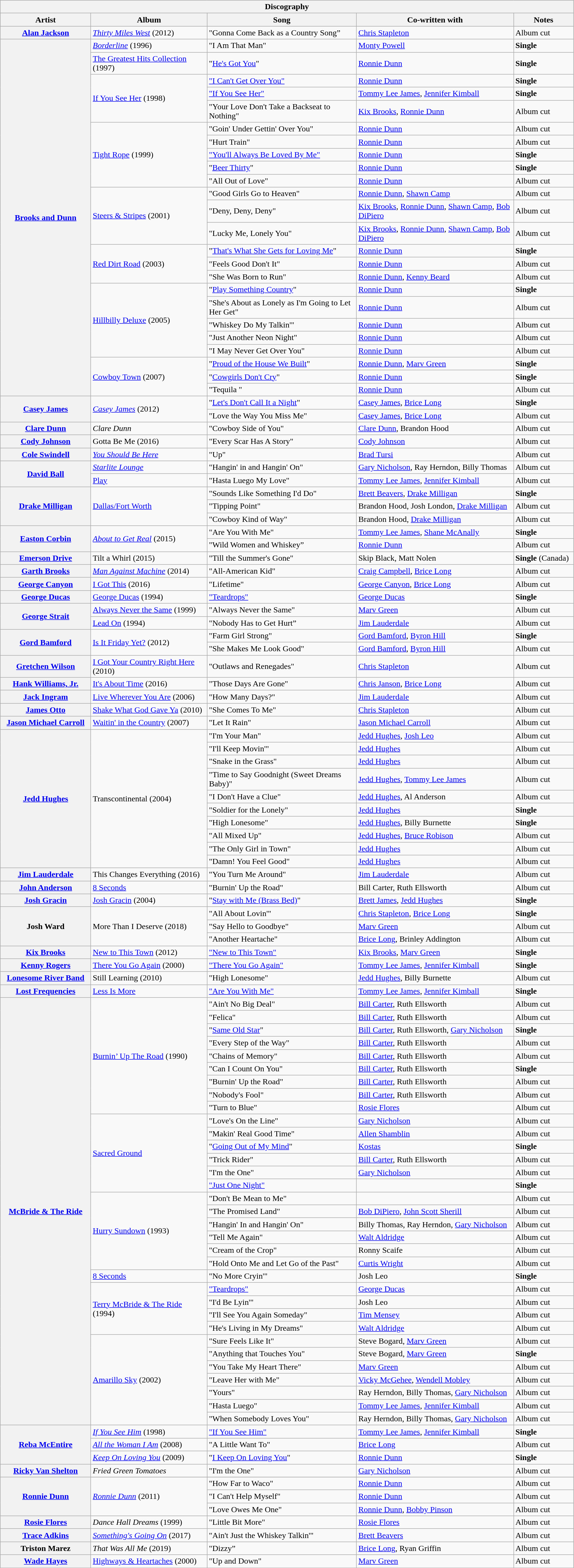<table class="wikitable sortable">
<tr>
<th colspan="5">Discography</th>
</tr>
<tr style="background:#ccc;">
<th style="width:170px;">Artist</th>
<th style="width:220px;">Album</th>
<th style="width:285px;">Song</th>
<th style="width:300px;">Co-written with</th>
<th style="width:110px;">Notes</th>
</tr>
<tr>
<th><a href='#'>Alan Jackson</a></th>
<td><em><a href='#'>Thirty Miles West</a></em> (2012)</td>
<td>"Gonna Come Back as a Country Song”</td>
<td><a href='#'>Chris Stapleton</a></td>
<td>Album cut</td>
</tr>
<tr>
<th rowspan="24"><a href='#'>Brooks and Dunn</a></th>
<td><em><a href='#'>Borderline</a></em> (1996)</td>
<td>"I Am That Man"</td>
<td><a href='#'>Monty Powell</a></td>
<td><strong>Single</strong></td>
</tr>
<tr>
<td><a href='#'>The Greatest Hits Collection</a> (1997)</td>
<td>"<a href='#'>He's Got You</a>"</td>
<td><a href='#'>Ronnie Dunn</a></td>
<td><strong>Single</strong></td>
</tr>
<tr>
<td rowspan="3"><a href='#'>If You See Her</a> (1998)</td>
<td><a href='#'>"I Can't Get Over You"</a></td>
<td><a href='#'>Ronnie Dunn</a></td>
<td><strong>Single</strong></td>
</tr>
<tr>
<td><a href='#'>"If You See Her"</a></td>
<td><a href='#'>Tommy Lee James</a>, <a href='#'>Jennifer Kimball</a></td>
<td><strong>Single</strong></td>
</tr>
<tr>
<td>"Your Love Don't Take a Backseat to Nothing"</td>
<td><a href='#'>Kix Brooks</a>, <a href='#'>Ronnie Dunn</a></td>
<td>Album cut</td>
</tr>
<tr>
<td rowspan="5"><a href='#'>Tight Rope</a> (1999)</td>
<td>"Goin' Under Gettin' Over You"</td>
<td><a href='#'>Ronnie Dunn</a></td>
<td>Album cut</td>
</tr>
<tr>
<td>"Hurt Train"</td>
<td><a href='#'>Ronnie Dunn</a></td>
<td>Album cut</td>
</tr>
<tr>
<td><a href='#'>"You'll Always Be Loved By Me"</a></td>
<td><a href='#'>Ronnie Dunn</a></td>
<td><strong>Single</strong></td>
</tr>
<tr>
<td>"<a href='#'>Beer Thirty</a>"</td>
<td><a href='#'>Ronnie Dunn</a></td>
<td><strong>Single</strong></td>
</tr>
<tr>
<td>"All Out of Love"</td>
<td><a href='#'>Ronnie Dunn</a></td>
<td>Album cut</td>
</tr>
<tr>
<td rowspan="3"><a href='#'>Steers & Stripes</a> (2001)</td>
<td>"Good Girls Go to Heaven"</td>
<td><a href='#'>Ronnie Dunn</a>, <a href='#'>Shawn Camp</a></td>
<td>Album cut</td>
</tr>
<tr>
<td>"Deny, Deny, Deny"</td>
<td><a href='#'>Kix Brooks</a>, <a href='#'>Ronnie Dunn</a>, <a href='#'>Shawn Camp</a>, <a href='#'>Bob DiPiero</a></td>
<td>Album cut</td>
</tr>
<tr>
<td>"Lucky Me, Lonely You"</td>
<td><a href='#'>Kix Brooks</a>, <a href='#'>Ronnie Dunn</a>, <a href='#'>Shawn Camp</a>, <a href='#'>Bob DiPiero</a></td>
<td>Album cut</td>
</tr>
<tr>
<td rowspan="3"><a href='#'>Red Dirt Road</a> (2003)</td>
<td>"<a href='#'>That's What She Gets for Loving Me</a>"</td>
<td><a href='#'>Ronnie Dunn</a></td>
<td><strong>Single</strong></td>
</tr>
<tr>
<td>"Feels Good Don't It"</td>
<td><a href='#'>Ronnie Dunn</a></td>
<td>Album cut</td>
</tr>
<tr>
<td>"She Was Born to Run"</td>
<td><a href='#'>Ronnie Dunn</a>, <a href='#'>Kenny Beard</a></td>
<td>Album cut</td>
</tr>
<tr>
<td rowspan="5"><a href='#'>Hillbilly Deluxe</a> (2005)</td>
<td>"<a href='#'>Play Something Country</a>"</td>
<td><a href='#'>Ronnie Dunn</a></td>
<td><strong>Single</strong></td>
</tr>
<tr>
<td>"She's About as Lonely as I'm Going to Let Her Get"</td>
<td><a href='#'>Ronnie Dunn</a></td>
<td>Album cut</td>
</tr>
<tr>
<td>"Whiskey Do My Talkin'"</td>
<td><a href='#'>Ronnie Dunn</a></td>
<td>Album cut</td>
</tr>
<tr>
<td>"Just Another Neon Night"</td>
<td><a href='#'>Ronnie Dunn</a></td>
<td>Album cut</td>
</tr>
<tr>
<td>"I May Never Get Over You"</td>
<td><a href='#'>Ronnie Dunn</a></td>
<td>Album cut</td>
</tr>
<tr>
<td rowspan="3"><a href='#'>Cowboy Town</a> (2007)</td>
<td>"<a href='#'>Proud of the House We Built</a>"</td>
<td><a href='#'>Ronnie Dunn</a>, <a href='#'>Marv Green</a></td>
<td><strong>Single</strong></td>
</tr>
<tr>
<td>"<a href='#'>Cowgirls Don't Cry</a>"</td>
<td><a href='#'>Ronnie Dunn</a></td>
<td><strong>Single</strong></td>
</tr>
<tr>
<td>"Tequila "</td>
<td><a href='#'>Ronnie Dunn</a></td>
<td>Album cut</td>
</tr>
<tr>
<th rowspan="2"><a href='#'>Casey James</a></th>
<td rowspan="2"><a href='#'><em>Casey James</em></a> (2012)</td>
<td>"<a href='#'>Let's Don't Call It a Night</a>"</td>
<td><a href='#'>Casey James</a>, <a href='#'>Brice Long</a></td>
<td><strong>Single</strong></td>
</tr>
<tr>
<td>"Love the Way You Miss Me"</td>
<td><a href='#'>Casey James</a>, <a href='#'>Brice Long</a></td>
<td>Album cut</td>
</tr>
<tr>
<th><a href='#'>Clare Dunn</a></th>
<td><em>Clare Dunn</em></td>
<td>"Cowboy Side of You"</td>
<td><a href='#'>Clare Dunn</a>, Brandon Hood</td>
<td>Album cut</td>
</tr>
<tr>
<th><a href='#'>Cody Johnson</a></th>
<td>Gotta Be Me (2016)</td>
<td>"Every Scar Has A Story"</td>
<td><a href='#'>Cody Johnson</a></td>
<td>Album cut</td>
</tr>
<tr>
<th><a href='#'>Cole Swindell</a></th>
<td><a href='#'><em>You Should Be Here</em></a></td>
<td>"Up"</td>
<td><a href='#'>Brad Tursi</a></td>
<td>Album cut</td>
</tr>
<tr>
<th rowspan="2"><a href='#'>David Ball</a></th>
<td><em><a href='#'>Starlite Lounge</a></em></td>
<td>"Hangin' in and Hangin' On"</td>
<td><a href='#'>Gary Nicholson</a>, Ray Herndon, Billy Thomas</td>
<td>Album cut</td>
</tr>
<tr>
<td><a href='#'>Play</a></td>
<td>"Hasta Luego My Love"</td>
<td><a href='#'>Tommy Lee James</a>, <a href='#'>Jennifer Kimball</a></td>
<td>Album cut</td>
</tr>
<tr>
<th rowspan="3"><a href='#'>Drake Milligan</a></th>
<td rowspan="3"><a href='#'>Dallas/Fort Worth</a></td>
<td>"Sounds Like Something I'd Do"</td>
<td><a href='#'>Brett Beavers</a>, <a href='#'>Drake Milligan</a></td>
<td><strong>Single</strong></td>
</tr>
<tr>
<td>"Tipping Point"</td>
<td>Brandon Hood, Josh London, <a href='#'>Drake Milligan</a></td>
<td>Album cut</td>
</tr>
<tr>
<td>"Cowboy Kind of Way"</td>
<td>Brandon Hood, <a href='#'>Drake Milligan</a></td>
<td>Album cut</td>
</tr>
<tr>
<th rowspan="2"><a href='#'>Easton Corbin</a></th>
<td rowspan="2"><em><a href='#'>About to Get Real</a></em> (2015)</td>
<td>"Are You With Me"</td>
<td><a href='#'>Tommy Lee James</a>, <a href='#'>Shane McAnally</a></td>
<td><strong>Single</strong></td>
</tr>
<tr>
<td>"Wild Women and Whiskey”</td>
<td><a href='#'>Ronnie Dunn</a></td>
<td>Album cut</td>
</tr>
<tr>
<th><a href='#'>Emerson Drive</a></th>
<td Tilt-A-Whirl>Tilt a Whirl (2015)</td>
<td>"Till the Summer's Gone"</td>
<td>Skip Black, Matt Nolen</td>
<td><strong>Single</strong> (Canada)</td>
</tr>
<tr>
<th><a href='#'>Garth Brooks</a></th>
<td><em><a href='#'>Man Against Machine</a></em> (2014)</td>
<td>"All-American Kid"</td>
<td><a href='#'>Craig Campbell</a>, <a href='#'>Brice Long</a></td>
<td>Album cut</td>
</tr>
<tr>
<th><a href='#'>George Canyon</a></th>
<td><a href='#'>I Got This</a> (2016)</td>
<td>"Lifetime"</td>
<td><a href='#'>George Canyon</a>, <a href='#'>Brice Long</a></td>
<td>Album cut</td>
</tr>
<tr>
<th><a href='#'>George Ducas</a></th>
<td><a href='#'>George Ducas</a> (1994)</td>
<td><a href='#'>"Teardrops"</a></td>
<td><a href='#'>George Ducas</a></td>
<td><strong>Single</strong></td>
</tr>
<tr>
<th rowspan="2"><a href='#'>George Strait</a></th>
<td><a href='#'>Always Never the Same</a> (1999)</td>
<td>"Always Never the Same"</td>
<td><a href='#'>Marv Green</a></td>
<td>Album cut</td>
</tr>
<tr>
<td><a href='#'>Lead On</a> (1994)</td>
<td>"Nobody Has to Get Hurt”</td>
<td><a href='#'>Jim Lauderdale</a></td>
<td>Album cut</td>
</tr>
<tr>
<th rowspan="2"><a href='#'>Gord Bamford</a></th>
<td rowspan="2"><a href='#'>Is It Friday Yet?</a> (2012)</td>
<td>"Farm Girl Strong"</td>
<td><a href='#'>Gord Bamford</a>, <a href='#'>Byron Hill</a></td>
<td><strong>Single</strong></td>
</tr>
<tr>
<td>"She Makes Me Look Good"</td>
<td><a href='#'>Gord Bamford</a>, <a href='#'>Byron Hill</a></td>
<td>Album cut</td>
</tr>
<tr>
<th><a href='#'>Gretchen Wilson</a></th>
<td><a href='#'>I Got Your Country Right Here</a> (2010)</td>
<td>"Outlaws and Renegades"</td>
<td><a href='#'>Chris Stapleton</a></td>
<td>Album cut</td>
</tr>
<tr>
<th><a href='#'>Hank Williams, Jr.</a></th>
<td><a href='#'>It's About Time</a> (2016)</td>
<td>"Those Days Are Gone"</td>
<td><a href='#'>Chris Janson</a>, <a href='#'>Brice Long</a></td>
<td>Album cut</td>
</tr>
<tr>
<th><a href='#'>Jack Ingram</a></th>
<td><a href='#'>Live Wherever You Are</a> (2006)</td>
<td>"How Many Days?"</td>
<td><a href='#'>Jim Lauderdale</a></td>
<td>Album cut</td>
</tr>
<tr>
<th><a href='#'>James Otto</a></th>
<td><a href='#'>Shake What God Gave Ya</a> (2010)</td>
<td>"She Comes To Me"</td>
<td><a href='#'>Chris Stapleton</a></td>
<td>Album cut</td>
</tr>
<tr>
<th><a href='#'>Jason Michael Carroll</a></th>
<td><a href='#'>Waitin' in the Country</a> (2007)</td>
<td>"Let It Rain"</td>
<td><a href='#'>Jason Michael Carroll</a></td>
<td>Album cut</td>
</tr>
<tr>
<th rowspan="10"><a href='#'>Jedd Hughes</a></th>
<td rowspan="10">Transcontinental (2004)</td>
<td>"I'm Your Man"</td>
<td><a href='#'>Jedd Hughes</a>, <a href='#'>Josh Leo</a></td>
<td>Album cut</td>
</tr>
<tr>
<td>"I'll Keep Movin'"</td>
<td><a href='#'>Jedd Hughes</a></td>
<td>Album cut</td>
</tr>
<tr>
<td>"Snake in the Grass"</td>
<td><a href='#'>Jedd Hughes</a></td>
<td>Album cut</td>
</tr>
<tr>
<td>"Time to Say Goodnight (Sweet Dreams Baby)"</td>
<td><a href='#'>Jedd Hughes</a>, <a href='#'>Tommy Lee James</a></td>
<td>Album cut</td>
</tr>
<tr>
<td>"I Don't Have a Clue"</td>
<td><a href='#'>Jedd Hughes</a>, Al Anderson</td>
<td>Album cut</td>
</tr>
<tr>
<td>"Soldier for the Lonely"</td>
<td><a href='#'>Jedd Hughes</a></td>
<td><strong>Single</strong></td>
</tr>
<tr>
<td>"High Lonesome"</td>
<td><a href='#'>Jedd Hughes</a>, Billy Burnette</td>
<td><strong>Single</strong></td>
</tr>
<tr>
<td>"All Mixed Up"</td>
<td><a href='#'>Jedd Hughes</a>, <a href='#'>Bruce Robison</a></td>
<td>Album cut</td>
</tr>
<tr>
<td>"The Only Girl in Town"</td>
<td><a href='#'>Jedd Hughes</a></td>
<td>Album cut</td>
</tr>
<tr>
<td>"Damn! You Feel Good"</td>
<td><a href='#'>Jedd Hughes</a></td>
<td>Album cut</td>
</tr>
<tr>
<th><a href='#'>Jim Lauderdale</a></th>
<td>This Changes Everything (2016)</td>
<td>"You Turn Me Around"</td>
<td><a href='#'>Jim Lauderdale</a></td>
<td>Album cut</td>
</tr>
<tr>
<th><a href='#'>John Anderson</a></th>
<td><a href='#'>8 Seconds</a></td>
<td>"Burnin' Up the Road"</td>
<td>Bill Carter, Ruth Ellsworth</td>
<td>Album cut</td>
</tr>
<tr>
<th><a href='#'>Josh Gracin</a></th>
<td><a href='#'>Josh Gracin</a> (2004)</td>
<td>"<a href='#'>Stay with Me (Brass Bed)</a>"</td>
<td><a href='#'>Brett James</a>, <a href='#'>Jedd Hughes</a></td>
<td><strong>Single</strong></td>
</tr>
<tr>
<th rowspan="3">Josh Ward</th>
<td rowspan="3">More Than I Deserve (2018)</td>
<td>"All About Lovin'"</td>
<td><a href='#'>Chris Stapleton</a>, <a href='#'>Brice Long</a></td>
<td><strong>Single</strong></td>
</tr>
<tr>
<td>"Say Hello to Goodbye"</td>
<td><a href='#'>Marv Green</a></td>
<td>Album cut</td>
</tr>
<tr>
<td>"Another Heartache"</td>
<td><a href='#'>Brice Long</a>, Brinley Addington</td>
<td>Album cut</td>
</tr>
<tr>
<th><a href='#'>Kix Brooks</a></th>
<td><a href='#'>New to This Town</a> (2012)</td>
<td><a href='#'>"New to This Town"</a></td>
<td><a href='#'>Kix Brooks</a>, <a href='#'>Marv Green</a></td>
<td><strong>Single</strong></td>
</tr>
<tr>
<th><a href='#'>Kenny Rogers</a></th>
<td><a href='#'>There You Go Again</a> (2000)</td>
<td><a href='#'>"There You Go Again"</a></td>
<td><a href='#'>Tommy Lee James</a>, <a href='#'>Jennifer Kimball</a></td>
<td><strong>Single</strong></td>
</tr>
<tr>
<th><a href='#'>Lonesome River Band</a></th>
<td>Still Learning (2010)</td>
<td>"High Lonesome"</td>
<td><a href='#'>Jedd Hughes</a>, Billy Burnette</td>
<td>Album cut</td>
</tr>
<tr>
<th><a href='#'>Lost Frequencies</a></th>
<td><a href='#'>Less Is More</a></td>
<td><a href='#'>"Are You With Me"</a></td>
<td><a href='#'>Tommy Lee James</a>, <a href='#'>Jennifer Kimball</a></td>
<td><strong>Single</strong></td>
</tr>
<tr>
<th rowspan="33"><a href='#'>McBride & The Ride</a></th>
<td rowspan="9"><a href='#'>Burnin’ Up The Road</a> (1990)</td>
<td>"Ain't No Big Deal"</td>
<td><a href='#'>Bill Carter</a>, Ruth Ellsworth</td>
<td>Album cut</td>
</tr>
<tr>
<td>"Felica"</td>
<td><a href='#'>Bill Carter</a>, Ruth Ellsworth</td>
<td>Album cut</td>
</tr>
<tr>
<td>"<a href='#'>Same Old Star</a>"</td>
<td><a href='#'>Bill Carter</a>, Ruth Ellsworth, <a href='#'>Gary Nicholson</a></td>
<td><strong>Single</strong></td>
</tr>
<tr>
<td>"Every Step of the Way"</td>
<td><a href='#'>Bill Carter</a>, Ruth Ellsworth</td>
<td>Album cut</td>
</tr>
<tr>
<td>"Chains of Memory"</td>
<td><a href='#'>Bill Carter</a>, Ruth Ellsworth</td>
<td>Album cut</td>
</tr>
<tr>
<td>"Can I Count On You"</td>
<td><a href='#'>Bill Carter</a>, Ruth Ellsworth</td>
<td><strong>Single</strong></td>
</tr>
<tr>
<td>"Burnin' Up the Road"</td>
<td><a href='#'>Bill Carter</a>, Ruth Ellsworth</td>
<td>Album cut</td>
</tr>
<tr>
<td>"Nobody's Fool"</td>
<td><a href='#'>Bill Carter</a>, Ruth Ellsworth</td>
<td>Album cut</td>
</tr>
<tr>
<td>"Turn to Blue"</td>
<td><a href='#'>Rosie Flores</a></td>
<td>Album cut</td>
</tr>
<tr>
<td rowspan="6"><a href='#'>Sacred Ground</a></td>
<td>"Love's On the Line"</td>
<td><a href='#'>Gary Nicholson</a></td>
<td>Album cut</td>
</tr>
<tr>
<td>"Makin' Real Good Time"</td>
<td><a href='#'>Allen Shamblin</a></td>
<td>Album cut</td>
</tr>
<tr>
<td>"<a href='#'>Going Out of My Mind</a>"</td>
<td><a href='#'>Kostas</a></td>
<td><strong>Single</strong></td>
</tr>
<tr>
<td>"Trick Rider"</td>
<td><a href='#'>Bill Carter</a>, Ruth Ellsworth</td>
<td>Album cut</td>
</tr>
<tr>
<td>"I'm the One"</td>
<td><a href='#'>Gary Nicholson</a></td>
<td>Album cut</td>
</tr>
<tr>
<td><a href='#'>"Just One Night"</a></td>
<td></td>
<td><strong>Single</strong></td>
</tr>
<tr>
<td rowspan="6"><a href='#'>Hurry Sundown</a> (1993)</td>
<td>"Don't Be Mean to Me"</td>
<td></td>
<td>Album cut</td>
</tr>
<tr>
<td>"The Promised Land"</td>
<td><a href='#'>Bob DiPiero</a>, <a href='#'>John Scott Sherill</a></td>
<td>Album cut</td>
</tr>
<tr>
<td>"Hangin' In and Hangin' On"</td>
<td>Billy Thomas, Ray Herndon, <a href='#'>Gary Nicholson</a></td>
<td>Album cut</td>
</tr>
<tr>
<td>"Tell Me Again"</td>
<td><a href='#'>Walt Aldridge</a></td>
<td>Album cut</td>
</tr>
<tr>
<td>"Cream of the Crop"</td>
<td>Ronny Scaife</td>
<td>Album cut</td>
</tr>
<tr>
<td>"Hold Onto Me and Let Go of the Past"</td>
<td><a href='#'>Curtis Wright</a></td>
<td>Album cut</td>
</tr>
<tr>
<td><a href='#'>8 Seconds</a></td>
<td>"No More Cryin'"</td>
<td>Josh Leo</td>
<td><strong>Single</strong></td>
</tr>
<tr>
<td rowspan="4"><a href='#'>Terry McBride & The Ride</a> (1994)</td>
<td><a href='#'>"Teardrops"</a></td>
<td><a href='#'>George Ducas</a></td>
<td>Album cut</td>
</tr>
<tr>
<td>"I'd Be Lyin'"</td>
<td>Josh Leo</td>
<td>Album cut</td>
</tr>
<tr>
<td>"I'll See You Again Someday"</td>
<td><a href='#'>Tim Mensey</a></td>
<td>Album cut</td>
</tr>
<tr>
<td>"He's Living in My Dreams"</td>
<td><a href='#'>Walt Aldridge</a></td>
<td>Album cut</td>
</tr>
<tr>
<td rowspan="7"><a href='#'>Amarillo Sky</a> (2002)</td>
<td>"Sure Feels Like It"</td>
<td>Steve Bogard, <a href='#'>Marv Green</a></td>
<td>Album cut</td>
</tr>
<tr>
<td>"Anything that Touches You"</td>
<td>Steve Bogard, <a href='#'>Marv Green</a></td>
<td><strong>Single</strong></td>
</tr>
<tr>
<td>"You Take My Heart There"</td>
<td><a href='#'>Marv Green</a></td>
<td>Album cut</td>
</tr>
<tr>
<td>"Leave Her with Me"</td>
<td><a href='#'>Vicky McGehee</a>, <a href='#'>Wendell Mobley</a></td>
<td>Album cut</td>
</tr>
<tr>
<td>"Yours"</td>
<td>Ray Herndon, Billy Thomas, <a href='#'>Gary Nicholson</a></td>
<td>Album cut</td>
</tr>
<tr>
<td>"Hasta Luego"</td>
<td><a href='#'>Tommy Lee James</a>, <a href='#'>Jennifer Kimball</a></td>
<td>Album cut</td>
</tr>
<tr>
<td>"When Somebody Loves You"</td>
<td>Ray Herndon, Billy Thomas, <a href='#'>Gary Nicholson</a></td>
<td>Album cut</td>
</tr>
<tr>
<th rowspan="3"><a href='#'>Reba McEntire</a></th>
<td><em><a href='#'>If You See Him</a></em> (1998)</td>
<td><a href='#'>"If You See Him"</a></td>
<td><a href='#'>Tommy Lee James</a>, <a href='#'>Jennifer Kimball</a></td>
<td><strong>Single</strong></td>
</tr>
<tr>
<td><a href='#'><em>All the Woman I Am</em></a> (2008)</td>
<td>"A Little Want To"</td>
<td><a href='#'>Brice Long</a></td>
<td>Album cut</td>
</tr>
<tr>
<td><em><a href='#'>Keep On Loving You</a></em> (2009)</td>
<td>"<a href='#'>I Keep On Loving You</a>"</td>
<td><a href='#'>Ronnie Dunn</a></td>
<td><strong>Single</strong></td>
</tr>
<tr>
<th><a href='#'>Ricky Van Shelton</a></th>
<td><em>Fried Green Tomatoes</em></td>
<td>"I'm the One"</td>
<td><a href='#'>Gary Nicholson</a></td>
<td>Album cut</td>
</tr>
<tr>
<th rowspan="4"><a href='#'>Ronnie Dunn</a></th>
</tr>
<tr>
<td rowspan="3"><em><a href='#'>Ronnie Dunn</a></em> (2011)</td>
<td>"How Far to Waco"</td>
<td><a href='#'>Ronnie Dunn</a></td>
<td>Album cut</td>
</tr>
<tr>
<td>"I Can't Help Myself"</td>
<td><a href='#'>Ronnie Dunn</a></td>
<td>Album cut</td>
</tr>
<tr>
<td>"Love Owes Me One"</td>
<td><a href='#'>Ronnie Dunn</a>, <a href='#'>Bobby Pinson</a></td>
<td>Album cut</td>
</tr>
<tr>
<th><a href='#'>Rosie Flores</a></th>
<td><em>Dance Hall Dreams</em> (1999)</td>
<td>"Little Bit More"</td>
<td><a href='#'>Rosie Flores</a></td>
<td>Album cut</td>
</tr>
<tr>
<th><a href='#'>Trace Adkins</a></th>
<td><a href='#'><em>Something's Going On</em></a> (2017)</td>
<td>"Ain't Just the Whiskey Talkin'"</td>
<td><a href='#'>Brett Beavers</a></td>
<td>Album cut</td>
</tr>
<tr>
<th>Triston Marez</th>
<td><em>That Was All Me</em> (2019)</td>
<td>"Dizzy”</td>
<td><a href='#'>Brice Long</a>, Ryan Griffin</td>
<td>Album cut</td>
</tr>
<tr>
<th><a href='#'>Wade Hayes</a></th>
<td><a href='#'>Highways & Heartaches</a> (2000)</td>
<td>"Up and Down"</td>
<td><a href='#'>Marv Green</a></td>
<td>Album cut</td>
</tr>
</table>
